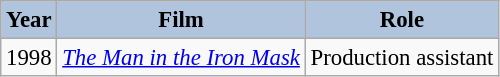<table class="wikitable" style="font-size:95%;">
<tr>
<th style="background:#B0C4DE;">Year</th>
<th style="background:#B0C4DE;">Film</th>
<th style="background:#B0C4DE;">Role</th>
</tr>
<tr>
<td>1998</td>
<td><em><a href='#'>The Man in the Iron Mask</a></em></td>
<td>Production assistant</td>
</tr>
</table>
